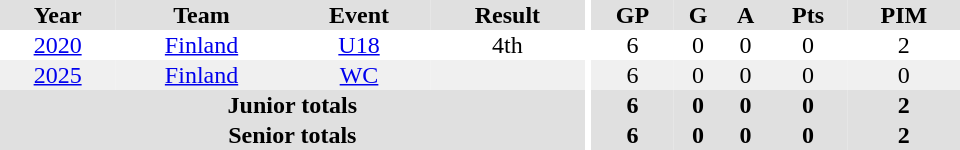<table border="0" cellpadding="1" cellspacing="0" ID="Table3" style="text-align:center; width:40em">
<tr ALIGN="center" bgcolor="#e0e0e0">
<th>Year</th>
<th>Team</th>
<th>Event</th>
<th>Result</th>
<th rowspan="99" bgcolor="#ffffff"></th>
<th>GP</th>
<th>G</th>
<th>A</th>
<th>Pts</th>
<th>PIM</th>
</tr>
<tr>
<td><a href='#'>2020</a></td>
<td><a href='#'>Finland</a></td>
<td><a href='#'>U18</a></td>
<td>4th</td>
<td>6</td>
<td>0</td>
<td>0</td>
<td>0</td>
<td>2</td>
</tr>
<tr bgcolor="#f0f0f0">
<td><a href='#'>2025</a></td>
<td><a href='#'>Finland</a></td>
<td><a href='#'>WC</a></td>
<td></td>
<td>6</td>
<td>0</td>
<td>0</td>
<td>0</td>
<td>0</td>
</tr>
<tr bgcolor="#e0e0e0">
<th colspan="4">Junior totals</th>
<th>6</th>
<th>0</th>
<th>0</th>
<th>0</th>
<th>2</th>
</tr>
<tr bgcolor="#e0e0e0">
<th colspan="4">Senior totals</th>
<th>6</th>
<th>0</th>
<th>0</th>
<th>0</th>
<th>2</th>
</tr>
</table>
